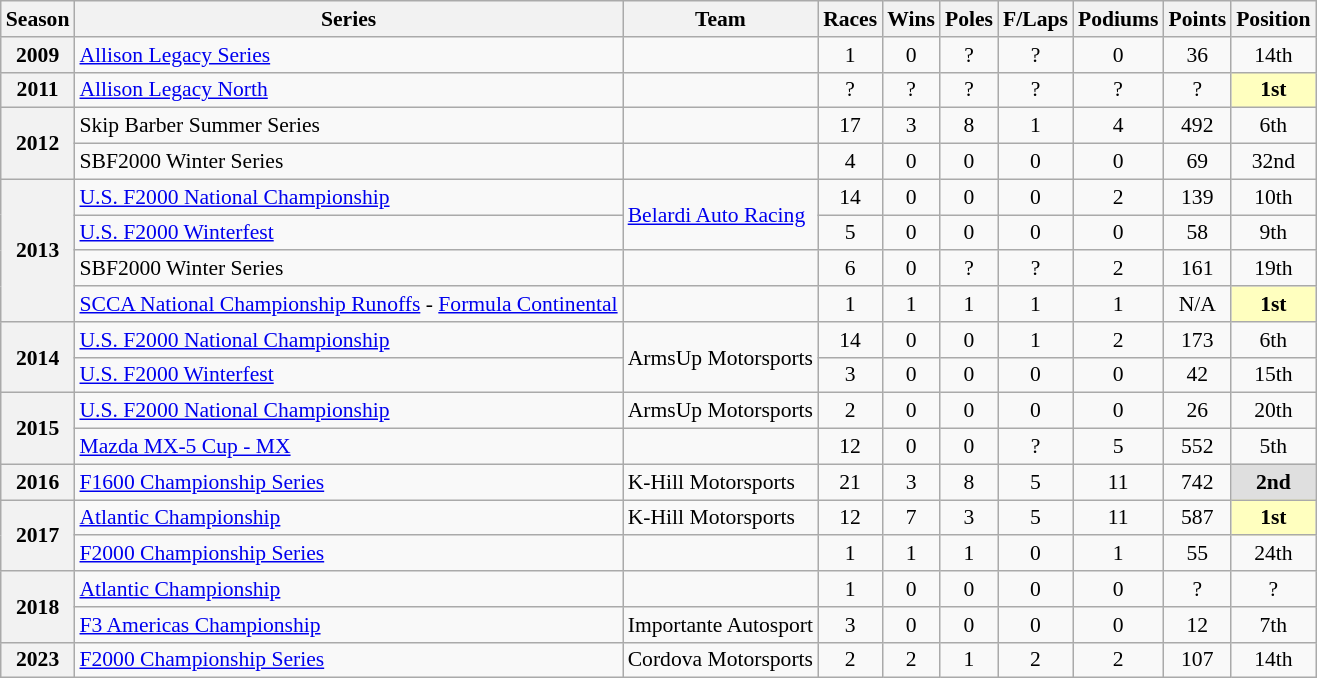<table class="wikitable" style="font-size: 90%; text-align:center">
<tr>
<th>Season</th>
<th>Series</th>
<th>Team</th>
<th>Races</th>
<th>Wins</th>
<th>Poles</th>
<th>F/Laps</th>
<th>Podiums</th>
<th>Points</th>
<th>Position</th>
</tr>
<tr>
<th>2009</th>
<td align=left><a href='#'>Allison Legacy Series</a></td>
<td></td>
<td>1</td>
<td>0</td>
<td>?</td>
<td>?</td>
<td>0</td>
<td>36</td>
<td>14th</td>
</tr>
<tr>
<th>2011</th>
<td align=left><a href='#'>Allison Legacy North</a></td>
<td></td>
<td>?</td>
<td>?</td>
<td>?</td>
<td>?</td>
<td>?</td>
<td>?</td>
<td style="background:#FFFFBF;"><strong>1st</strong></td>
</tr>
<tr>
<th rowspan="2">2012</th>
<td align=left>Skip Barber Summer Series</td>
<td></td>
<td>17</td>
<td>3</td>
<td>8</td>
<td>1</td>
<td>4</td>
<td>492</td>
<td>6th</td>
</tr>
<tr>
<td align=left>SBF2000 Winter Series</td>
<td></td>
<td>4</td>
<td>0</td>
<td>0</td>
<td>0</td>
<td>0</td>
<td>69</td>
<td>32nd</td>
</tr>
<tr>
<th rowspan="4">2013</th>
<td align=left><a href='#'>U.S. F2000 National Championship</a></td>
<td rowspan="2" align=left><a href='#'>Belardi Auto Racing</a></td>
<td>14</td>
<td>0</td>
<td>0</td>
<td>0</td>
<td>2</td>
<td>139</td>
<td>10th</td>
</tr>
<tr>
<td align=left><a href='#'>U.S. F2000 Winterfest</a></td>
<td>5</td>
<td>0</td>
<td>0</td>
<td>0</td>
<td>0</td>
<td>58</td>
<td>9th</td>
</tr>
<tr>
<td align=left>SBF2000 Winter Series</td>
<td></td>
<td>6</td>
<td>0</td>
<td>?</td>
<td>?</td>
<td>2</td>
<td>161</td>
<td>19th</td>
</tr>
<tr>
<td align=left><a href='#'>SCCA National Championship Runoffs</a> - <a href='#'>Formula Continental</a></td>
<td></td>
<td>1</td>
<td>1</td>
<td>1</td>
<td>1</td>
<td>1</td>
<td>N/A</td>
<td style="background:#FFFFBF;"><strong>1st</strong></td>
</tr>
<tr>
<th rowspan="2">2014</th>
<td align=left><a href='#'>U.S. F2000 National Championship</a></td>
<td rowspan="2" align=left>ArmsUp Motorsports</td>
<td>14</td>
<td>0</td>
<td>0</td>
<td>1</td>
<td>2</td>
<td>173</td>
<td>6th</td>
</tr>
<tr>
<td align=left><a href='#'>U.S. F2000 Winterfest</a></td>
<td>3</td>
<td>0</td>
<td>0</td>
<td>0</td>
<td>0</td>
<td>42</td>
<td>15th</td>
</tr>
<tr>
<th rowspan="2">2015</th>
<td align=left><a href='#'>U.S. F2000 National Championship</a></td>
<td align=left>ArmsUp Motorsports</td>
<td>2</td>
<td>0</td>
<td>0</td>
<td>0</td>
<td>0</td>
<td>26</td>
<td>20th</td>
</tr>
<tr>
<td align=left><a href='#'>Mazda MX-5 Cup - MX</a></td>
<td></td>
<td>12</td>
<td>0</td>
<td>0</td>
<td>?</td>
<td>5</td>
<td>552</td>
<td>5th</td>
</tr>
<tr>
<th>2016</th>
<td align=left><a href='#'>F1600 Championship Series</a></td>
<td align=left>K-Hill Motorsports</td>
<td>21</td>
<td>3</td>
<td>8</td>
<td>5</td>
<td>11</td>
<td>742</td>
<td style="background:#DFDFDF;"><strong>2nd</strong></td>
</tr>
<tr>
<th rowspan="2">2017</th>
<td align=left><a href='#'>Atlantic Championship</a></td>
<td align=left>K-Hill Motorsports</td>
<td>12</td>
<td>7</td>
<td>3</td>
<td>5</td>
<td>11</td>
<td>587</td>
<td style="background:#FFFFBF;"><strong>1st</strong></td>
</tr>
<tr>
<td align=left><a href='#'>F2000 Championship Series</a></td>
<td></td>
<td>1</td>
<td>1</td>
<td>1</td>
<td>0</td>
<td>1</td>
<td>55</td>
<td>24th</td>
</tr>
<tr>
<th rowspan="2">2018</th>
<td align=left><a href='#'>Atlantic Championship</a></td>
<td></td>
<td>1</td>
<td>0</td>
<td>0</td>
<td>0</td>
<td>0</td>
<td>?</td>
<td>?</td>
</tr>
<tr>
<td align=left><a href='#'>F3 Americas Championship</a></td>
<td align=left>Importante Autosport</td>
<td>3</td>
<td>0</td>
<td>0</td>
<td>0</td>
<td>0</td>
<td>12</td>
<td>7th</td>
</tr>
<tr>
<th>2023</th>
<td align=left><a href='#'>F2000 Championship Series</a></td>
<td align=left>Cordova Motorsports</td>
<td>2</td>
<td>2</td>
<td>1</td>
<td>2</td>
<td>2</td>
<td>107</td>
<td>14th</td>
</tr>
</table>
